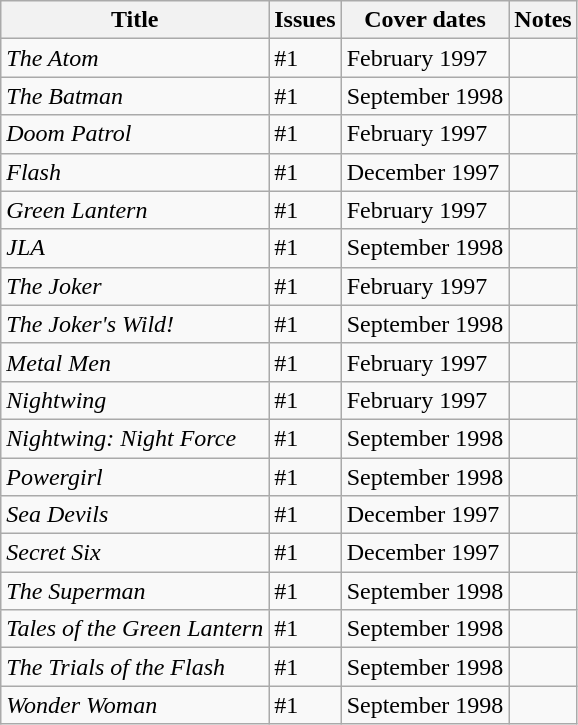<table class="wikitable">
<tr>
<th>Title</th>
<th>Issues</th>
<th>Cover dates</th>
<th>Notes</th>
</tr>
<tr>
<td><em>The Atom</em></td>
<td>#1</td>
<td>February 1997</td>
<td></td>
</tr>
<tr>
<td><em>The Batman</em></td>
<td>#1</td>
<td>September 1998</td>
<td></td>
</tr>
<tr>
<td><em>Doom Patrol</em></td>
<td>#1</td>
<td>February 1997</td>
<td></td>
</tr>
<tr>
<td><em>Flash</em></td>
<td>#1</td>
<td>December 1997</td>
<td></td>
</tr>
<tr>
<td><em>Green Lantern</em></td>
<td>#1</td>
<td>February 1997</td>
<td></td>
</tr>
<tr>
<td><em>JLA</em></td>
<td>#1</td>
<td>September 1998</td>
<td></td>
</tr>
<tr>
<td><em>The Joker</em></td>
<td>#1</td>
<td>February 1997</td>
<td></td>
</tr>
<tr>
<td><em>The Joker's Wild!</em></td>
<td>#1</td>
<td>September 1998</td>
<td></td>
</tr>
<tr>
<td><em>Metal Men</em></td>
<td>#1</td>
<td>February 1997</td>
<td></td>
</tr>
<tr>
<td><em>Nightwing</em></td>
<td>#1</td>
<td>February 1997</td>
<td></td>
</tr>
<tr>
<td><em>Nightwing: Night Force</em></td>
<td>#1</td>
<td>September 1998</td>
<td></td>
</tr>
<tr>
<td><em>Powergirl</em></td>
<td>#1</td>
<td>September 1998</td>
<td></td>
</tr>
<tr>
<td><em>Sea Devils</em></td>
<td>#1</td>
<td>December 1997</td>
<td></td>
</tr>
<tr>
<td><em>Secret Six</em></td>
<td>#1</td>
<td>December 1997</td>
<td></td>
</tr>
<tr>
<td><em>The Superman</em></td>
<td>#1</td>
<td>September 1998</td>
<td></td>
</tr>
<tr>
<td><em>Tales of the Green Lantern</em></td>
<td>#1</td>
<td>September 1998</td>
<td></td>
</tr>
<tr>
<td><em>The Trials of the Flash</em></td>
<td>#1</td>
<td>September 1998</td>
<td></td>
</tr>
<tr>
<td><em>Wonder Woman</em></td>
<td>#1</td>
<td>September 1998</td>
<td></td>
</tr>
</table>
